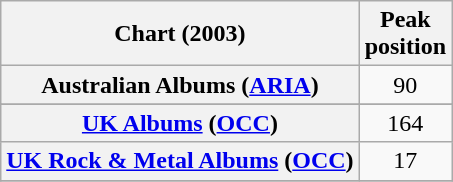<table class="wikitable sortable plainrowheaders" style="text-align:center">
<tr>
<th scope="col">Chart (2003)</th>
<th scope="col">Peak<br>position</th>
</tr>
<tr>
<th scope="row">Australian Albums (<a href='#'>ARIA</a>)</th>
<td>90</td>
</tr>
<tr>
</tr>
<tr>
</tr>
<tr>
</tr>
<tr>
<th scope="row"><a href='#'>UK Albums</a> (<a href='#'>OCC</a>)</th>
<td>164</td>
</tr>
<tr>
<th scope="row"><a href='#'>UK Rock & Metal Albums</a> (<a href='#'>OCC</a>)</th>
<td>17</td>
</tr>
<tr>
</tr>
</table>
